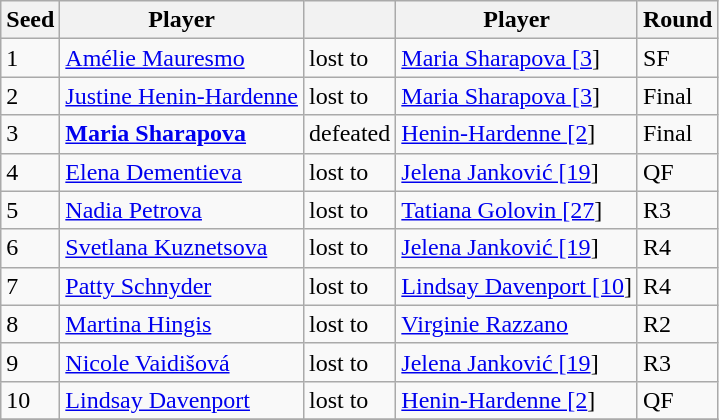<table class="wikitable">
<tr>
<th>Seed</th>
<th>Player</th>
<th></th>
<th>Player</th>
<th>Round</th>
</tr>
<tr>
<td>1</td>
<td> <a href='#'>Amélie Mauresmo</a></td>
<td>lost to</td>
<td> <a href='#'>Maria Sharapova [3</a>]</td>
<td>SF</td>
</tr>
<tr>
<td>2</td>
<td> <a href='#'>Justine Henin-Hardenne</a></td>
<td>lost to</td>
<td> <a href='#'>Maria Sharapova [3</a>]</td>
<td>Final</td>
</tr>
<tr>
<td>3</td>
<td> <strong><a href='#'>Maria Sharapova</a></strong></td>
<td>defeated</td>
<td> <a href='#'>Henin-Hardenne [2</a>]</td>
<td>Final</td>
</tr>
<tr>
<td>4</td>
<td> <a href='#'>Elena Dementieva</a></td>
<td>lost to</td>
<td> <a href='#'>Jelena Janković [19</a>]</td>
<td>QF</td>
</tr>
<tr>
<td>5</td>
<td> <a href='#'>Nadia Petrova</a></td>
<td>lost to</td>
<td> <a href='#'>Tatiana Golovin [27</a>]</td>
<td>R3</td>
</tr>
<tr>
<td>6</td>
<td> <a href='#'>Svetlana Kuznetsova</a></td>
<td>lost to</td>
<td> <a href='#'>Jelena Janković [19</a>]</td>
<td>R4</td>
</tr>
<tr>
<td>7</td>
<td> <a href='#'>Patty Schnyder</a></td>
<td>lost to</td>
<td> <a href='#'>Lindsay Davenport [10</a>]</td>
<td>R4</td>
</tr>
<tr>
<td>8</td>
<td> <a href='#'>Martina Hingis</a></td>
<td>lost to</td>
<td> <a href='#'>Virginie Razzano</a></td>
<td>R2</td>
</tr>
<tr>
<td>9</td>
<td> <a href='#'>Nicole Vaidišová</a></td>
<td>lost to</td>
<td> <a href='#'>Jelena Janković [19</a>]</td>
<td>R3</td>
</tr>
<tr>
<td>10</td>
<td> <a href='#'>Lindsay Davenport</a></td>
<td>lost to</td>
<td> <a href='#'>Henin-Hardenne [2</a>]</td>
<td>QF</td>
</tr>
<tr>
</tr>
</table>
